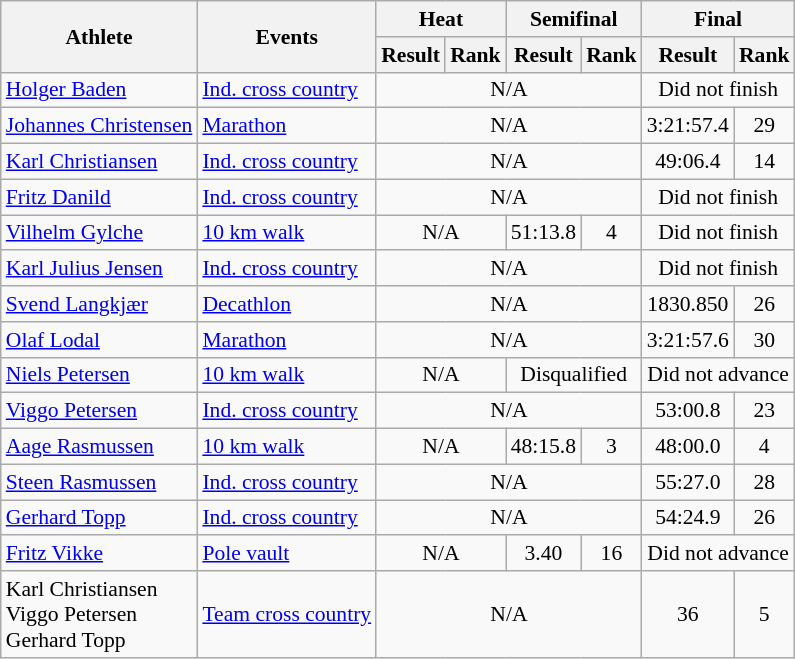<table class=wikitable style="font-size:90%">
<tr>
<th rowspan="2">Athlete</th>
<th rowspan="2">Events</th>
<th colspan="2">Heat</th>
<th colspan="2">Semifinal</th>
<th colspan="2">Final</th>
</tr>
<tr>
<th>Result</th>
<th>Rank</th>
<th>Result</th>
<th>Rank</th>
<th>Result</th>
<th>Rank</th>
</tr>
<tr>
<td><a href='#'>Holger Baden</a></td>
<td><a href='#'>Ind. cross country</a></td>
<td align=center colspan=4>N/A</td>
<td align=center colspan=2>Did not finish</td>
</tr>
<tr>
<td><a href='#'>Johannes Christensen</a></td>
<td><a href='#'>Marathon</a></td>
<td align=center colspan=4>N/A</td>
<td align=center>3:21:57.4</td>
<td align=center>29</td>
</tr>
<tr>
<td><a href='#'>Karl Christiansen</a></td>
<td><a href='#'>Ind. cross country</a></td>
<td align=center colspan=4>N/A</td>
<td align=center>49:06.4</td>
<td align=center>14</td>
</tr>
<tr>
<td><a href='#'>Fritz Danild</a></td>
<td><a href='#'>Ind. cross country</a></td>
<td align=center colspan=4>N/A</td>
<td align=center colspan=2>Did not finish</td>
</tr>
<tr>
<td><a href='#'>Vilhelm Gylche</a></td>
<td><a href='#'>10 km walk</a></td>
<td align=center colspan=2>N/A</td>
<td align=center>51:13.8</td>
<td align=center>4</td>
<td align=center colspan=2>Did not finish</td>
</tr>
<tr>
<td><a href='#'>Karl Julius Jensen</a></td>
<td><a href='#'>Ind. cross country</a></td>
<td align=center colspan=4>N/A</td>
<td align=center colspan=2>Did not finish</td>
</tr>
<tr>
<td><a href='#'>Svend Langkjær</a></td>
<td><a href='#'>Decathlon</a></td>
<td align=center colspan=4>N/A</td>
<td align=center>1830.850</td>
<td align=center>26</td>
</tr>
<tr>
<td><a href='#'>Olaf Lodal</a></td>
<td><a href='#'>Marathon</a></td>
<td align=center colspan=4>N/A</td>
<td align=center>3:21:57.6</td>
<td align=center>30</td>
</tr>
<tr>
<td><a href='#'>Niels Petersen</a></td>
<td><a href='#'>10 km walk</a></td>
<td align=center colspan=2>N/A</td>
<td align=center colspan=2>Disqualified</td>
<td align=center colspan=2>Did not advance</td>
</tr>
<tr>
<td><a href='#'>Viggo Petersen</a></td>
<td><a href='#'>Ind. cross country</a></td>
<td align=center colspan=4>N/A</td>
<td align=center>53:00.8</td>
<td align=center>23</td>
</tr>
<tr>
<td><a href='#'>Aage Rasmussen</a></td>
<td><a href='#'>10 km walk</a></td>
<td align=center colspan=2>N/A</td>
<td align=center>48:15.8</td>
<td align=center>3</td>
<td align=center>48:00.0</td>
<td align=center>4</td>
</tr>
<tr>
<td><a href='#'>Steen Rasmussen</a></td>
<td><a href='#'>Ind. cross country</a></td>
<td align=center colspan=4>N/A</td>
<td align=center>55:27.0</td>
<td align=center>28</td>
</tr>
<tr>
<td><a href='#'>Gerhard Topp</a></td>
<td><a href='#'>Ind. cross country</a></td>
<td align=center colspan=4>N/A</td>
<td align=center>54:24.9</td>
<td align=center>26</td>
</tr>
<tr>
<td><a href='#'>Fritz Vikke</a></td>
<td><a href='#'>Pole vault</a></td>
<td align=center colspan=2>N/A</td>
<td align=center>3.40</td>
<td align=center>16</td>
<td align=center colspan=2>Did not advance</td>
</tr>
<tr>
<td>Karl Christiansen <br> Viggo Petersen <br> Gerhard Topp</td>
<td><a href='#'>Team cross country</a></td>
<td align=center colspan=4>N/A</td>
<td align=center>36</td>
<td align=center>5</td>
</tr>
</table>
